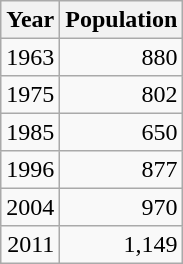<table class="wikitable" style="line-height:1.1em;">
<tr>
<th>Year</th>
<th>Population</th>
</tr>
<tr align="right">
<td>1963</td>
<td>880</td>
</tr>
<tr align="right">
<td>1975</td>
<td>802</td>
</tr>
<tr align="right">
<td>1985</td>
<td>650</td>
</tr>
<tr align="right">
<td>1996</td>
<td>877</td>
</tr>
<tr align="right">
<td>2004</td>
<td>970</td>
</tr>
<tr align="right">
<td>2011</td>
<td>1,149</td>
</tr>
</table>
